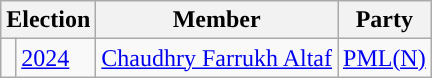<table class="wikitable">
<tr>
<th colspan="2">Election</th>
<th>Member</th>
<th>Party</th>
</tr>
<tr>
<td style="background-color: "></td>
<td><a href='#'>2024</a></td>
<td><a href='#'>Chaudhry Farrukh Altaf</a></td>
<td><a href='#'>PML(N)</a></td>
</tr>
</table>
